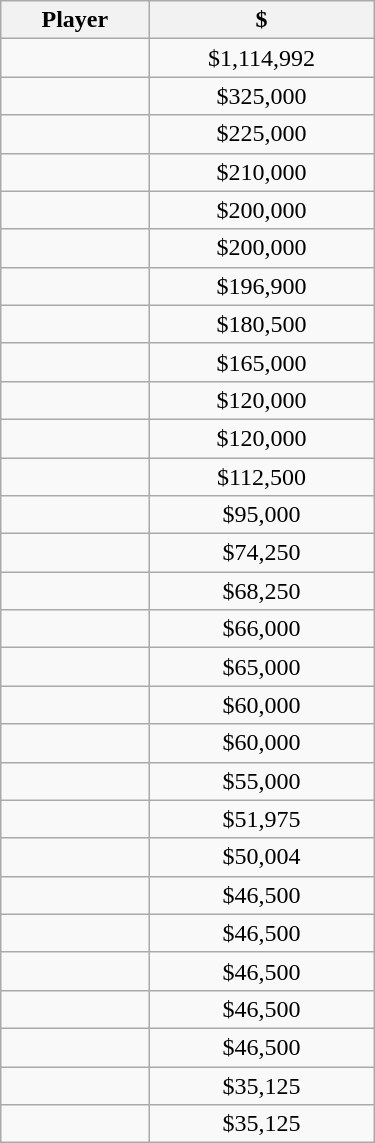<table class="wikitable sortable" style="text-align:center; width:250px;">
<tr>
<th>Player</th>
<th>$</th>
</tr>
<tr>
<td style="text-align:left;"></td>
<td>$1,114,992</td>
</tr>
<tr>
<td style="text-align:left;"></td>
<td>$325,000</td>
</tr>
<tr>
<td style="text-align:left;"></td>
<td>$225,000</td>
</tr>
<tr>
<td style="text-align:left;"></td>
<td>$210,000</td>
</tr>
<tr>
<td style="text-align:left;"></td>
<td>$200,000</td>
</tr>
<tr>
<td style="text-align:left;"></td>
<td>$200,000</td>
</tr>
<tr>
<td style="text-align:left;"></td>
<td>$196,900</td>
</tr>
<tr>
<td style="text-align:left;"></td>
<td>$180,500</td>
</tr>
<tr>
<td style="text-align:left;"></td>
<td>$165,000</td>
</tr>
<tr>
<td style="text-align:left;"></td>
<td>$120,000</td>
</tr>
<tr>
<td style="text-align:left;"></td>
<td>$120,000</td>
</tr>
<tr>
<td style="text-align:left;"></td>
<td>$112,500</td>
</tr>
<tr>
<td style="text-align:left;"></td>
<td>$95,000</td>
</tr>
<tr>
<td style="text-align:left;"></td>
<td>$74,250</td>
</tr>
<tr>
<td style="text-align:left;"></td>
<td>$68,250</td>
</tr>
<tr>
<td style="text-align:left;"></td>
<td>$66,000</td>
</tr>
<tr>
<td style="text-align:left;"></td>
<td>$65,000</td>
</tr>
<tr>
<td style="text-align:left;"></td>
<td>$60,000</td>
</tr>
<tr>
<td style="text-align:left;"></td>
<td>$60,000</td>
</tr>
<tr>
<td style="text-align:left;"></td>
<td>$55,000</td>
</tr>
<tr>
<td style="text-align:left;"></td>
<td>$51,975</td>
</tr>
<tr>
<td style="text-align:left;"></td>
<td>$50,004</td>
</tr>
<tr>
<td style="text-align:left;"></td>
<td>$46,500</td>
</tr>
<tr>
<td style="text-align:left;"></td>
<td>$46,500</td>
</tr>
<tr>
<td style="text-align:left;"></td>
<td>$46,500</td>
</tr>
<tr>
<td style="text-align:left;"></td>
<td>$46,500</td>
</tr>
<tr>
<td style="text-align:left;"></td>
<td>$46,500</td>
</tr>
<tr>
<td style="text-align:left;"></td>
<td>$35,125</td>
</tr>
<tr>
<td style="text-align:left;"></td>
<td>$35,125</td>
</tr>
</table>
